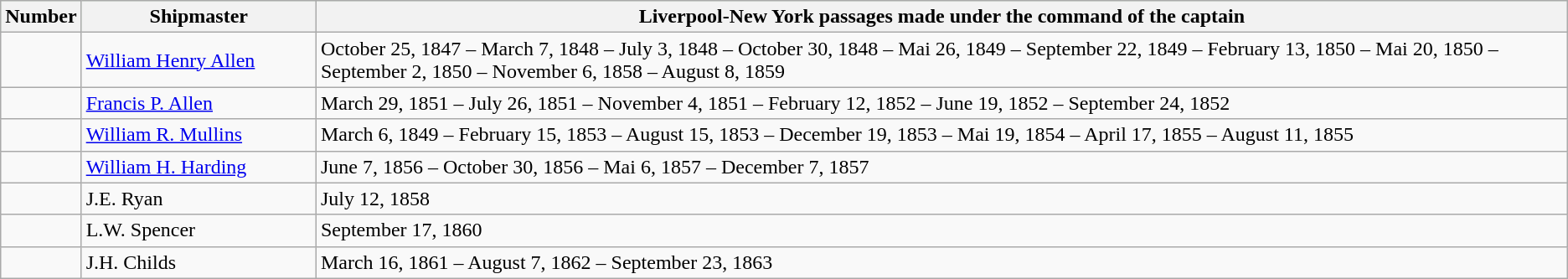<table class="wikitable" border="1" align="center">
<tr style="background: #DDFFDD;">
<th width="5%">Number</th>
<th width="15%">Shipmaster</th>
<th width="80%">Liverpool-New York passages made under the command of the captain</th>
</tr>
<tr>
<td></td>
<td><a href='#'>William Henry Allen</a></td>
<td>October 25, 1847 – March 7, 1848 – July 3, 1848 – October 30, 1848 – Mai 26, 1849 – September 22, 1849 – February 13, 1850 – Mai 20, 1850 – September 2, 1850 – November 6, 1858 – August 8, 1859</td>
</tr>
<tr>
<td></td>
<td><a href='#'>Francis P. Allen</a></td>
<td>March 29, 1851 – July 26, 1851 – November 4, 1851 – February 12, 1852 – June 19, 1852 – September 24, 1852</td>
</tr>
<tr>
<td></td>
<td><a href='#'>William R. Mullins</a></td>
<td>March 6, 1849 – February 15, 1853 – August 15, 1853 – December 19, 1853 – Mai 19, 1854 – April 17, 1855 – August 11, 1855</td>
</tr>
<tr>
<td></td>
<td><a href='#'>William H. Harding</a></td>
<td>June 7, 1856 – October 30, 1856 – Mai 6, 1857 – December 7, 1857</td>
</tr>
<tr>
<td></td>
<td>J.E. Ryan</td>
<td>July 12, 1858</td>
</tr>
<tr>
<td></td>
<td>L.W. Spencer</td>
<td>September 17, 1860</td>
</tr>
<tr>
<td></td>
<td>J.H. Childs</td>
<td>March 16, 1861 – August 7, 1862 – September 23, 1863</td>
</tr>
</table>
